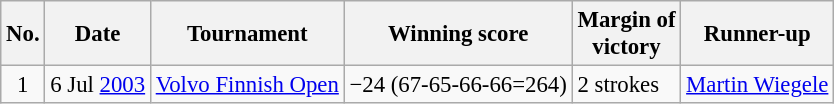<table class="wikitable" style="font-size:95%;">
<tr>
<th>No.</th>
<th>Date</th>
<th>Tournament</th>
<th>Winning score</th>
<th>Margin of<br>victory</th>
<th>Runner-up</th>
</tr>
<tr>
<td align=center>1</td>
<td align=right>6 Jul <a href='#'>2003</a></td>
<td><a href='#'>Volvo Finnish Open</a></td>
<td>−24 (67-65-66-66=264)</td>
<td>2 strokes</td>
<td> <a href='#'>Martin Wiegele</a></td>
</tr>
</table>
